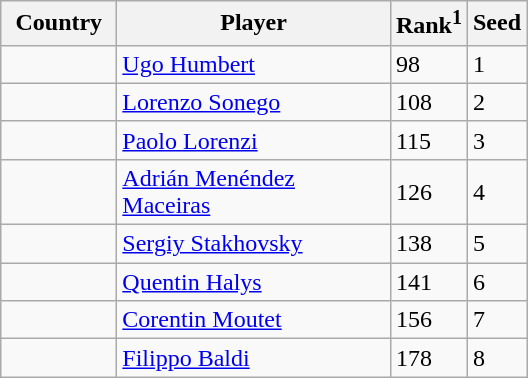<table class="sortable wikitable">
<tr>
<th width="70">Country</th>
<th width="175">Player</th>
<th>Rank<sup>1</sup></th>
<th>Seed</th>
</tr>
<tr>
<td></td>
<td><a href='#'>Ugo Humbert</a></td>
<td>98</td>
<td>1</td>
</tr>
<tr>
<td></td>
<td><a href='#'>Lorenzo Sonego</a></td>
<td>108</td>
<td>2</td>
</tr>
<tr>
<td></td>
<td><a href='#'>Paolo Lorenzi</a></td>
<td>115</td>
<td>3</td>
</tr>
<tr>
<td></td>
<td><a href='#'>Adrián Menéndez Maceiras</a></td>
<td>126</td>
<td>4</td>
</tr>
<tr>
<td></td>
<td><a href='#'>Sergiy Stakhovsky</a></td>
<td>138</td>
<td>5</td>
</tr>
<tr>
<td></td>
<td><a href='#'>Quentin Halys</a></td>
<td>141</td>
<td>6</td>
</tr>
<tr>
<td></td>
<td><a href='#'>Corentin Moutet</a></td>
<td>156</td>
<td>7</td>
</tr>
<tr>
<td></td>
<td><a href='#'>Filippo Baldi</a></td>
<td>178</td>
<td>8</td>
</tr>
</table>
